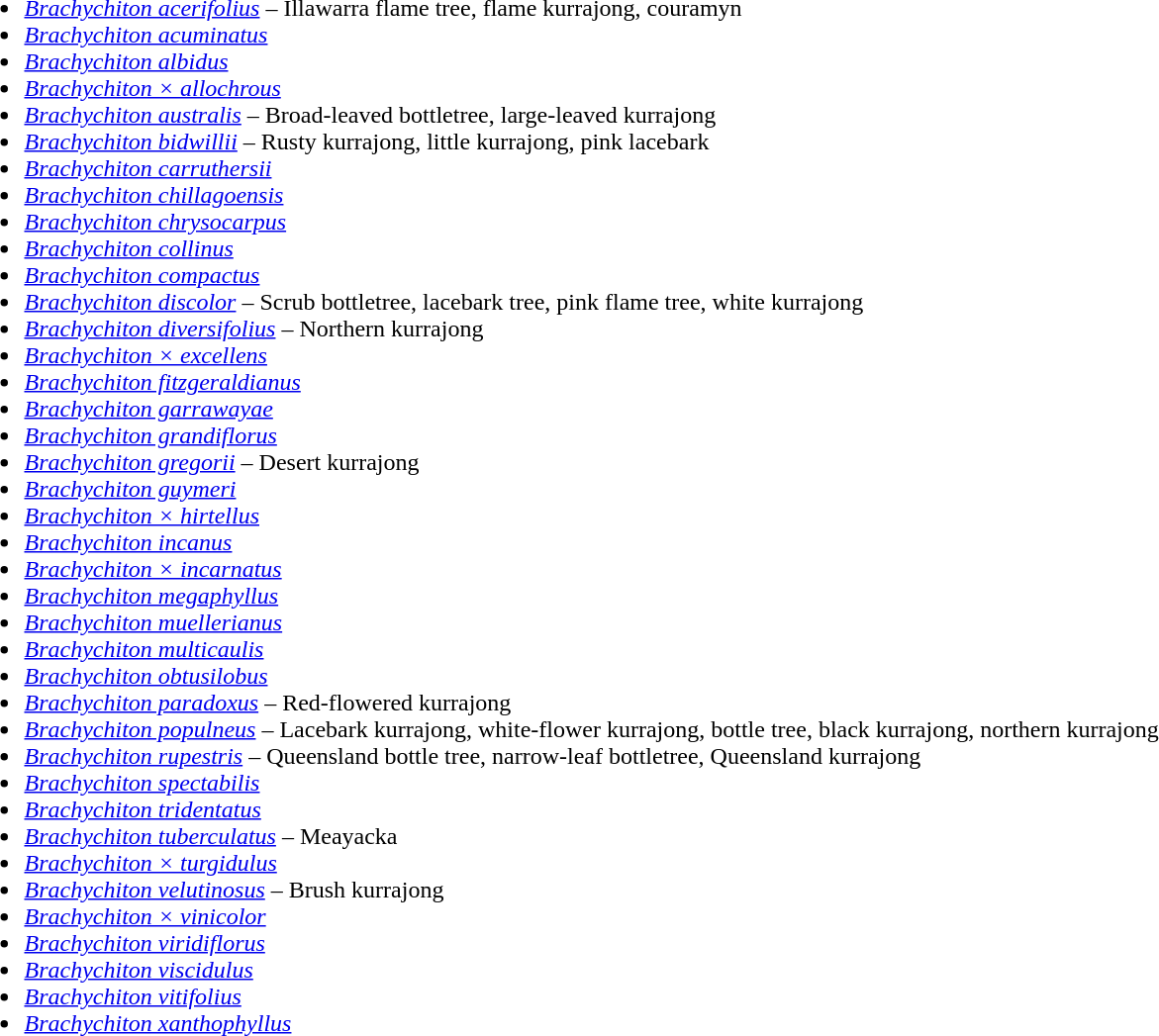<table>
<tr valign="left">
<td><br><ul><li><em><a href='#'>Brachychiton acerifolius</a></em>  – Illawarra flame tree, flame kurrajong, couramyn</li><li><em><a href='#'>Brachychiton acuminatus</a></em> </li><li><em><a href='#'>Brachychiton albidus</a></em> </li><li><em><a href='#'>Brachychiton × allochrous</a></em> </li><li><em><a href='#'>Brachychiton australis</a></em>  – Broad-leaved bottletree, large-leaved kurrajong</li><li><em><a href='#'>Brachychiton bidwillii</a></em>  – Rusty kurrajong, little kurrajong, pink lacebark</li><li><em><a href='#'>Brachychiton carruthersii</a></em> </li><li><em><a href='#'>Brachychiton chillagoensis</a></em> </li><li><em><a href='#'>Brachychiton chrysocarpus</a></em> </li><li><em><a href='#'>Brachychiton collinus</a></em> </li><li><em><a href='#'>Brachychiton compactus</a></em> </li><li><em><a href='#'>Brachychiton discolor</a></em>  – Scrub bottletree, lacebark tree, pink flame tree, white kurrajong</li><li><em><a href='#'>Brachychiton diversifolius</a></em>  – Northern kurrajong</li><li><em><a href='#'>Brachychiton × excellens</a></em> </li><li><em><a href='#'>Brachychiton fitzgeraldianus</a></em> </li><li><em><a href='#'>Brachychiton garrawayae</a></em> </li><li><em><a href='#'>Brachychiton grandiflorus</a></em> </li><li><em><a href='#'>Brachychiton gregorii</a></em>  – Desert kurrajong</li><li><em><a href='#'>Brachychiton guymeri</a></em> </li><li><em><a href='#'>Brachychiton × hirtellus</a></em> </li><li><em><a href='#'>Brachychiton incanus</a></em> </li><li><em><a href='#'>Brachychiton × incarnatus</a></em> </li><li><em><a href='#'>Brachychiton megaphyllus</a></em> </li><li><em><a href='#'>Brachychiton muellerianus</a></em> </li><li><em><a href='#'>Brachychiton multicaulis</a></em> </li><li><em><a href='#'>Brachychiton obtusilobus</a></em> </li><li><em><a href='#'>Brachychiton paradoxus</a></em>  – Red-flowered kurrajong</li><li><em><a href='#'>Brachychiton populneus</a></em>  – Lacebark kurrajong, white-flower kurrajong, bottle tree, black kurrajong, northern kurrajong</li><li><em><a href='#'>Brachychiton rupestris</a></em>  – Queensland bottle tree, narrow-leaf bottletree, Queensland kurrajong</li><li><em><a href='#'>Brachychiton spectabilis</a></em> </li><li><em><a href='#'>Brachychiton tridentatus</a></em> </li><li><em><a href='#'>Brachychiton tuberculatus</a></em>  – Meayacka</li><li><em><a href='#'>Brachychiton × turgidulus</a></em> </li><li><em><a href='#'>Brachychiton velutinosus</a></em>  – Brush kurrajong</li><li><em><a href='#'>Brachychiton × vinicolor</a></em> </li><li><em><a href='#'>Brachychiton viridiflorus</a></em> </li><li><em><a href='#'>Brachychiton viscidulus</a></em> </li><li><em><a href='#'>Brachychiton vitifolius</a></em> </li><li><em><a href='#'>Brachychiton xanthophyllus</a></em> </li></ul></td>
</tr>
</table>
